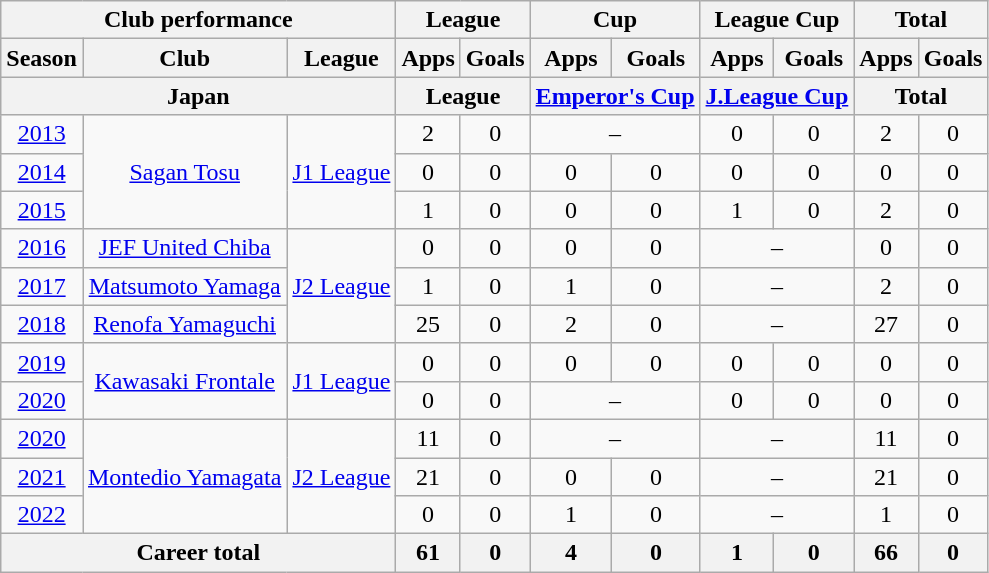<table class="wikitable" style="text-align:center">
<tr>
<th colspan=3>Club performance</th>
<th colspan=2>League</th>
<th colspan=2>Cup</th>
<th colspan=2>League Cup</th>
<th colspan=2>Total</th>
</tr>
<tr>
<th>Season</th>
<th>Club</th>
<th>League</th>
<th>Apps</th>
<th>Goals</th>
<th>Apps</th>
<th>Goals</th>
<th>Apps</th>
<th>Goals</th>
<th>Apps</th>
<th>Goals</th>
</tr>
<tr>
<th colspan=3>Japan</th>
<th colspan=2>League</th>
<th colspan=2><a href='#'>Emperor's Cup</a></th>
<th colspan=2><a href='#'>J.League Cup</a></th>
<th colspan=2>Total</th>
</tr>
<tr>
<td><a href='#'>2013</a></td>
<td rowspan="3"><a href='#'>Sagan Tosu</a></td>
<td rowspan="3"><a href='#'>J1 League</a></td>
<td>2</td>
<td>0</td>
<td colspan="2">–</td>
<td>0</td>
<td>0</td>
<td>2</td>
<td>0</td>
</tr>
<tr>
<td><a href='#'>2014</a></td>
<td>0</td>
<td>0</td>
<td>0</td>
<td>0</td>
<td>0</td>
<td>0</td>
<td>0</td>
<td>0</td>
</tr>
<tr>
<td><a href='#'>2015</a></td>
<td>1</td>
<td>0</td>
<td>0</td>
<td>0</td>
<td>1</td>
<td>0</td>
<td>2</td>
<td>0</td>
</tr>
<tr>
<td><a href='#'>2016</a></td>
<td><a href='#'>JEF United Chiba</a></td>
<td rowspan="3"><a href='#'>J2 League</a></td>
<td>0</td>
<td>0</td>
<td>0</td>
<td>0</td>
<td colspan="2">–</td>
<td>0</td>
<td>0</td>
</tr>
<tr>
<td><a href='#'>2017</a></td>
<td><a href='#'>Matsumoto Yamaga</a></td>
<td>1</td>
<td>0</td>
<td>1</td>
<td>0</td>
<td colspan="2">–</td>
<td>2</td>
<td>0</td>
</tr>
<tr>
<td><a href='#'>2018</a></td>
<td><a href='#'>Renofa Yamaguchi</a></td>
<td>25</td>
<td>0</td>
<td>2</td>
<td>0</td>
<td colspan="2">–</td>
<td>27</td>
<td>0</td>
</tr>
<tr>
<td><a href='#'>2019</a></td>
<td rowspan="2"><a href='#'>Kawasaki Frontale</a></td>
<td rowspan="2"><a href='#'>J1 League</a></td>
<td>0</td>
<td>0</td>
<td>0</td>
<td>0</td>
<td>0</td>
<td>0</td>
<td>0</td>
<td>0</td>
</tr>
<tr>
<td><a href='#'>2020</a></td>
<td>0</td>
<td>0</td>
<td colspan="2">–</td>
<td>0</td>
<td>0</td>
<td>0</td>
<td>0</td>
</tr>
<tr>
<td><a href='#'>2020</a></td>
<td rowspan="3"><a href='#'>Montedio Yamagata</a></td>
<td rowspan="3"><a href='#'>J2 League</a></td>
<td>11</td>
<td>0</td>
<td colspan="2">–</td>
<td colspan="2">–</td>
<td>11</td>
<td>0</td>
</tr>
<tr>
<td><a href='#'>2021</a></td>
<td>21</td>
<td>0</td>
<td>0</td>
<td>0</td>
<td colspan="2">–</td>
<td>21</td>
<td>0</td>
</tr>
<tr>
<td><a href='#'>2022</a></td>
<td>0</td>
<td>0</td>
<td>1</td>
<td>0</td>
<td colspan="2">–</td>
<td>1</td>
<td>0</td>
</tr>
<tr>
<th colspan="3">Career total</th>
<th>61</th>
<th>0</th>
<th>4</th>
<th>0</th>
<th>1</th>
<th>0</th>
<th>66</th>
<th>0</th>
</tr>
</table>
